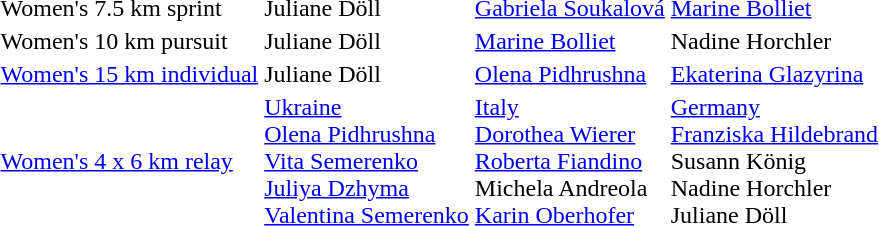<table>
<tr>
<td>Women's 7.5 km sprint</td>
<td> Juliane Döll</td>
<td> <a href='#'>Gabriela Soukalová</a></td>
<td> <a href='#'>Marine Bolliet</a></td>
</tr>
<tr>
<td>Women's 10 km pursuit</td>
<td> Juliane Döll</td>
<td> <a href='#'>Marine Bolliet</a></td>
<td> Nadine Horchler</td>
</tr>
<tr>
<td><a href='#'>Women's 15 km individual</a></td>
<td> Juliane Döll</td>
<td> <a href='#'>Olena Pidhrushna</a></td>
<td> <a href='#'>Ekaterina Glazyrina</a></td>
</tr>
<tr>
<td><a href='#'>Women's 4 x 6 km relay</a></td>
<td> <a href='#'>Ukraine</a><br><a href='#'>Olena Pidhrushna</a><br><a href='#'>Vita Semerenko</a><br><a href='#'>Juliya Dzhyma</a><br><a href='#'>Valentina Semerenko</a></td>
<td> <a href='#'>Italy</a><br><a href='#'>Dorothea Wierer</a><br><a href='#'>Roberta Fiandino</a><br>Michela Andreola<br><a href='#'>Karin Oberhofer</a></td>
<td> <a href='#'>Germany</a><br><a href='#'>Franziska Hildebrand</a><br>Susann König<br>Nadine Horchler<br>Juliane Döll</td>
</tr>
</table>
